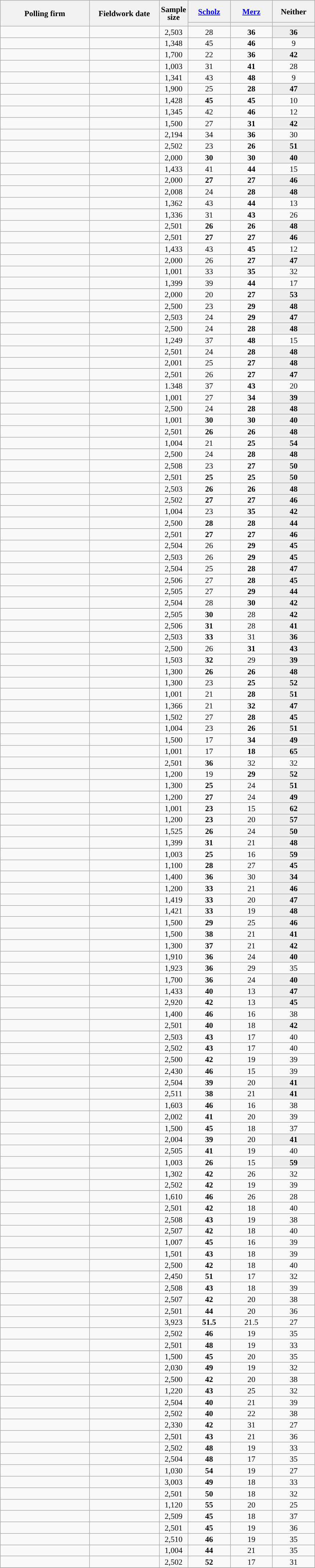<table class="wikitable sortable mw-datatable" style="text-align:center;font-size:90%;line-height:14px;">
<tr style="height:40px;">
<th style="width:155px;" rowspan="2">Polling firm</th>
<th style="width:120px;" rowspan="2">Fieldwork date</th>
<th style="width: 35px;" rowspan="2">Sample<br>size</th>
<th class="unsortable" style="width:70px;"><a href='#'>Scholz</a><br></th>
<th class="unsortable" style="width:70px;"><a href='#'>Merz</a><br></th>
<th class="unsortable" style="width:70px;">Neither</th>
</tr>
<tr>
<th style="background:"></th>
<th style="background:"></th>
<th style="background:"></th>
</tr>
<tr>
<td></td>
<td></td>
<td>2,503</td>
<td>28</td>
<td><strong>36</strong></td>
<td style="background:#EEEEEE;"><strong>36</strong></td>
</tr>
<tr>
<td></td>
<td></td>
<td>1,348</td>
<td>45</td>
<td><strong>46</strong></td>
<td>9</td>
</tr>
<tr>
<td></td>
<td></td>
<td>1,700</td>
<td>22</td>
<td><strong>36</strong></td>
<td style="background:#EEEEEE;"><strong>42</strong></td>
</tr>
<tr>
<td></td>
<td></td>
<td>1,003</td>
<td>31</td>
<td><strong>41</strong></td>
<td>28</td>
</tr>
<tr>
<td></td>
<td></td>
<td>1,341</td>
<td>43</td>
<td><strong>48</strong></td>
<td>9</td>
</tr>
<tr>
<td></td>
<td></td>
<td>1,900</td>
<td>25</td>
<td><strong>28</strong></td>
<td style="background:#EEEEEE;"><strong>47</strong></td>
</tr>
<tr>
<td></td>
<td></td>
<td>1,428</td>
<td><strong>45</strong></td>
<td><strong>45</strong></td>
<td>10</td>
</tr>
<tr>
<td></td>
<td></td>
<td>1,345</td>
<td>42</td>
<td><strong>46</strong></td>
<td>12</td>
</tr>
<tr>
<td></td>
<td></td>
<td>1,500</td>
<td>27</td>
<td><strong>31</strong></td>
<td style="background:#EEEEEE;"><strong>42</strong></td>
</tr>
<tr>
<td></td>
<td></td>
<td>2,194</td>
<td>34</td>
<td><strong>36</strong></td>
<td>30</td>
</tr>
<tr>
<td></td>
<td></td>
<td>2,502</td>
<td>23</td>
<td><strong>26</strong></td>
<td style="background:#EEEEEE;"><strong>51</strong></td>
</tr>
<tr>
<td></td>
<td></td>
<td>2,000</td>
<td><strong>30</strong></td>
<td><strong>30</strong></td>
<td style="background:#EEEEEE;"><strong>40</strong></td>
</tr>
<tr>
<td></td>
<td></td>
<td>1,433</td>
<td>41</td>
<td><strong>44</strong></td>
<td>15</td>
</tr>
<tr>
<td></td>
<td></td>
<td>2,000</td>
<td><strong>27</strong></td>
<td><strong>27</strong></td>
<td style="background:#EEEEEE;"><strong>46</strong></td>
</tr>
<tr>
<td></td>
<td></td>
<td>2,008</td>
<td>24</td>
<td><strong>28</strong></td>
<td style="background:#EEEEEE;"><strong>48</strong></td>
</tr>
<tr>
<td></td>
<td></td>
<td>1,362</td>
<td>43</td>
<td><strong>44</strong></td>
<td>13</td>
</tr>
<tr>
<td></td>
<td></td>
<td>1,336</td>
<td>31</td>
<td><strong>43</strong></td>
<td>26</td>
</tr>
<tr>
<td></td>
<td></td>
<td>2,501</td>
<td><strong>26</strong></td>
<td><strong>26</strong></td>
<td style="background:#EEEEEE;"><strong>48</strong></td>
</tr>
<tr>
<td></td>
<td></td>
<td>2,501</td>
<td><strong>27</strong></td>
<td><strong>27</strong></td>
<td style="background:#EEEEEE;"><strong>46</strong></td>
</tr>
<tr>
<td></td>
<td></td>
<td>1,433</td>
<td>43</td>
<td><strong>45</strong></td>
<td>12</td>
</tr>
<tr>
<td></td>
<td></td>
<td>2,000</td>
<td>26</td>
<td><strong>27</strong></td>
<td style="background:#EEEEEE;"><strong>47</strong></td>
</tr>
<tr>
<td></td>
<td></td>
<td>1,001</td>
<td>33</td>
<td><strong>35</strong></td>
<td>32</td>
</tr>
<tr>
<td></td>
<td></td>
<td>1,399</td>
<td>39</td>
<td><strong>44</strong></td>
<td>17</td>
</tr>
<tr>
<td></td>
<td></td>
<td>2,000</td>
<td>20</td>
<td><strong>27</strong></td>
<td style="background:#EEEEEE;"><strong>53</strong></td>
</tr>
<tr>
<td></td>
<td></td>
<td>2,500</td>
<td>23</td>
<td><strong>29</strong></td>
<td style="background:#EEEEEE;"><strong>48</strong></td>
</tr>
<tr>
<td></td>
<td></td>
<td>2,503</td>
<td>24</td>
<td><strong>29</strong></td>
<td style="background:#EEEEEE;"><strong>47</strong></td>
</tr>
<tr>
<td></td>
<td></td>
<td>2,500</td>
<td>24</td>
<td><strong>28</strong></td>
<td style="background:#EEEEEE;"><strong>48</strong></td>
</tr>
<tr>
<td></td>
<td></td>
<td>1,249</td>
<td>37</td>
<td><strong>48</strong></td>
<td>15</td>
</tr>
<tr>
<td></td>
<td></td>
<td>2,501</td>
<td>24</td>
<td><strong>28</strong></td>
<td style="background:#EEEEEE;"><strong>48</strong></td>
</tr>
<tr>
<td></td>
<td></td>
<td>2,001</td>
<td>25</td>
<td><strong>27</strong></td>
<td style="background:#EEEEEE;"><strong>48</strong></td>
</tr>
<tr>
<td></td>
<td></td>
<td>2,501</td>
<td>26</td>
<td><strong>27</strong></td>
<td style="background:#EEEEEE;"><strong>47</strong></td>
</tr>
<tr>
<td></td>
<td></td>
<td>1.348</td>
<td>37</td>
<td><strong>43</strong></td>
<td>20</td>
</tr>
<tr>
<td></td>
<td></td>
<td>1,001</td>
<td>27</td>
<td><strong>34</strong></td>
<td style="background:#EEEEEE;"><strong>39</strong></td>
</tr>
<tr>
<td></td>
<td></td>
<td>2,500</td>
<td>24</td>
<td><strong>28</strong></td>
<td style="background:#EEEEEE;"><strong>48</strong></td>
</tr>
<tr>
<td></td>
<td></td>
<td>1,001</td>
<td><strong>30</strong></td>
<td><strong>30</strong></td>
<td style="background:#EEEEEE;"><strong>40</strong></td>
</tr>
<tr>
<td></td>
<td></td>
<td>2,501</td>
<td><strong>26</strong></td>
<td><strong>26</strong></td>
<td style="background:#EEEEEE;"><strong>48</strong></td>
</tr>
<tr>
<td></td>
<td></td>
<td>1,004</td>
<td>21</td>
<td><strong>25</strong></td>
<td style="background:#EEEEEE;"><strong>54</strong></td>
</tr>
<tr>
<td></td>
<td></td>
<td>2,500</td>
<td>24</td>
<td><strong>28</strong></td>
<td style="background:#EEEEEE;"><strong>48</strong></td>
</tr>
<tr>
<td></td>
<td></td>
<td>2,508</td>
<td>23</td>
<td><strong>27</strong></td>
<td style="background:#EEEEEE;"><strong>50</strong></td>
</tr>
<tr>
<td></td>
<td></td>
<td>2,501</td>
<td><strong>25</strong></td>
<td><strong>25</strong></td>
<td style="background:#EEEEEE;"><strong>50</strong></td>
</tr>
<tr>
<td></td>
<td></td>
<td>2,503</td>
<td><strong>26</strong></td>
<td><strong>26</strong></td>
<td style="background:#EEEEEE;"><strong>48</strong></td>
</tr>
<tr>
<td></td>
<td></td>
<td>2,502</td>
<td><strong>27</strong></td>
<td><strong>27</strong></td>
<td style="background:#EEEEEE;"><strong>46</strong></td>
</tr>
<tr>
<td></td>
<td></td>
<td>1,004</td>
<td>23</td>
<td><strong>35</strong></td>
<td style="background:#EEEEEE;"><strong>42</strong></td>
</tr>
<tr>
<td></td>
<td></td>
<td>2,500</td>
<td><strong>28</strong></td>
<td><strong>28</strong></td>
<td style="background:#EEEEEE;"><strong>44</strong></td>
</tr>
<tr>
<td></td>
<td></td>
<td>2,501</td>
<td><strong>27</strong></td>
<td><strong>27</strong></td>
<td style="background:#EEEEEE;"><strong>46</strong></td>
</tr>
<tr>
<td></td>
<td></td>
<td>2,504</td>
<td>26</td>
<td><strong>29</strong></td>
<td style="background:#EEEEEE;"><strong>45</strong></td>
</tr>
<tr>
<td></td>
<td></td>
<td>2,503</td>
<td>26</td>
<td><strong>29</strong></td>
<td style="background:#EEEEEE;"><strong>45</strong></td>
</tr>
<tr>
<td></td>
<td></td>
<td>2,504</td>
<td>25</td>
<td><strong>28</strong></td>
<td style="background:#EEEEEE;"><strong>47</strong></td>
</tr>
<tr>
<td></td>
<td></td>
<td>2,506</td>
<td>27</td>
<td><strong>28</strong></td>
<td style="background:#EEEEEE;"><strong>45</strong></td>
</tr>
<tr>
<td></td>
<td></td>
<td>2,505</td>
<td>27</td>
<td><strong>29</strong></td>
<td style="background:#EEEEEE;"><strong>44</strong></td>
</tr>
<tr>
<td></td>
<td></td>
<td>2,504</td>
<td>28</td>
<td><strong>30</strong></td>
<td style="background:#EEEEEE;"><strong>42</strong></td>
</tr>
<tr>
<td></td>
<td></td>
<td>2,505</td>
<td><strong>30</strong></td>
<td>28</td>
<td style="background:#EEEEEE;"><strong>42</strong></td>
</tr>
<tr>
<td></td>
<td></td>
<td>2,506</td>
<td><strong>31</strong></td>
<td>28</td>
<td style="background:#EEEEEE;"><strong>41</strong></td>
</tr>
<tr>
<td></td>
<td></td>
<td>2,503</td>
<td><strong>33</strong></td>
<td>31</td>
<td style="background:#EEEEEE;"><strong>36</strong></td>
</tr>
<tr>
<td></td>
<td></td>
<td>2,500</td>
<td>26</td>
<td><strong>31</strong></td>
<td style="background:#EEEEEE;"><strong>43</strong></td>
</tr>
<tr>
<td></td>
<td></td>
<td>1,503</td>
<td><strong>32</strong></td>
<td>29</td>
<td style="background:#EEEEEE;"><strong>39</strong></td>
</tr>
<tr>
<td></td>
<td></td>
<td>1,300</td>
<td><strong>26</strong></td>
<td><strong>26</strong></td>
<td style="background:#EEEEEE;"><strong>48</strong></td>
</tr>
<tr>
<td></td>
<td></td>
<td>1,300</td>
<td>23</td>
<td><strong>25</strong></td>
<td style="background:#EEEEEE;"><strong>52</strong></td>
</tr>
<tr>
<td></td>
<td></td>
<td>1,001</td>
<td>21</td>
<td><strong>28</strong></td>
<td style="background:#EEEEEE;"><strong>51</strong></td>
</tr>
<tr>
<td></td>
<td></td>
<td>1,366</td>
<td>21</td>
<td><strong>32</strong></td>
<td style="background:#EEEEEE;"><strong>47</strong></td>
</tr>
<tr>
<td></td>
<td></td>
<td>1,502</td>
<td>27</td>
<td><strong>28</strong></td>
<td style="background:#EEEEEE;"><strong>45</strong></td>
</tr>
<tr>
<td></td>
<td></td>
<td>1,004</td>
<td>23</td>
<td><strong>26</strong></td>
<td style="background:#EEEEEE;"><strong>51</strong></td>
</tr>
<tr>
<td></td>
<td></td>
<td>1,500</td>
<td>17</td>
<td><strong>34</strong></td>
<td style="background:#EEEEEE;"><strong>49</strong></td>
</tr>
<tr>
<td></td>
<td></td>
<td>1,001</td>
<td>17</td>
<td><strong>18</strong></td>
<td style="background:#EEEEEE;"><strong>65</strong></td>
</tr>
<tr>
<td></td>
<td></td>
<td>2,501</td>
<td><strong>36</strong></td>
<td>32</td>
<td>32</td>
</tr>
<tr>
<td></td>
<td></td>
<td>1,200</td>
<td>19</td>
<td><strong>29</strong></td>
<td style="background:#EEEEEE;"><strong>52</strong></td>
</tr>
<tr>
<td></td>
<td></td>
<td>1,300</td>
<td><strong>25</strong></td>
<td>24</td>
<td style="background:#EEEEEE;"><strong>51</strong></td>
</tr>
<tr>
<td></td>
<td></td>
<td>1,200</td>
<td><strong>27</strong></td>
<td>24</td>
<td style="background:#EEEEEE;"><strong>49</strong></td>
</tr>
<tr>
<td></td>
<td></td>
<td>1,001</td>
<td><strong>23</strong></td>
<td>15</td>
<td style="background:#EEEEEE;"><strong>62</strong></td>
</tr>
<tr>
<td></td>
<td></td>
<td>1,200</td>
<td><strong>23</strong></td>
<td>20</td>
<td style="background:#EEEEEE;"><strong>57</strong></td>
</tr>
<tr>
<td></td>
<td></td>
<td>1,525</td>
<td><strong>26</strong></td>
<td>24</td>
<td style="background:#EEEEEE;"><strong>50</strong></td>
</tr>
<tr>
<td></td>
<td></td>
<td>1,399</td>
<td><strong>31</strong></td>
<td>21</td>
<td style="background:#EEEEEE;"><strong>48</strong></td>
</tr>
<tr>
<td></td>
<td></td>
<td>1,003</td>
<td><strong>25</strong></td>
<td>16</td>
<td style="background:#EEEEEE;"><strong>59</strong></td>
</tr>
<tr>
<td></td>
<td></td>
<td>1,100</td>
<td><strong>28</strong></td>
<td>27</td>
<td style="background:#EEEEEE;"><strong>45</strong></td>
</tr>
<tr>
<td></td>
<td></td>
<td>1,400</td>
<td><strong>36</strong></td>
<td>30</td>
<td style="background:#EEEEEE;"><strong>34</strong></td>
</tr>
<tr>
<td></td>
<td></td>
<td>1,200</td>
<td><strong>33</strong></td>
<td>21</td>
<td style="background:#EEEEEE;"><strong>46</strong></td>
</tr>
<tr>
<td></td>
<td></td>
<td>1,419</td>
<td><strong>33</strong></td>
<td>20</td>
<td style="background:#EEEEEE;"><strong>47</strong></td>
</tr>
<tr>
<td></td>
<td></td>
<td>1,421</td>
<td><strong>33</strong></td>
<td>19</td>
<td style="background:#EEEEEE;"><strong>48</strong></td>
</tr>
<tr>
<td></td>
<td></td>
<td>1,500</td>
<td><strong>29</strong></td>
<td>25</td>
<td style="background:#EEEEEE;"><strong>46</strong></td>
</tr>
<tr>
<td></td>
<td></td>
<td>1,500</td>
<td><strong>38</strong></td>
<td>21</td>
<td style="background:#EEEEEE;"><strong>41</strong></td>
</tr>
<tr>
<td></td>
<td></td>
<td>1,300</td>
<td><strong>37</strong></td>
<td>21</td>
<td style="background:#EEEEEE;"><strong>42</strong></td>
</tr>
<tr>
<td></td>
<td></td>
<td>1,910</td>
<td><strong>36</strong></td>
<td>24</td>
<td style="background:#EEEEEE;"><strong>40</strong></td>
</tr>
<tr>
<td></td>
<td></td>
<td>1,923</td>
<td><strong>36</strong></td>
<td>29</td>
<td>35</td>
</tr>
<tr>
<td></td>
<td></td>
<td>1,700</td>
<td><strong>36</strong></td>
<td>24</td>
<td style="background:#EEEEEE;"><strong>40</strong></td>
</tr>
<tr>
<td></td>
<td></td>
<td>1,433</td>
<td><strong>40</strong></td>
<td>13</td>
<td style="background:#EEEEEE;"><strong>47</strong></td>
</tr>
<tr>
<td></td>
<td></td>
<td>2,920</td>
<td><strong>42</strong></td>
<td>13</td>
<td style="background:#EEEEEE;"><strong>45</strong></td>
</tr>
<tr>
<td></td>
<td></td>
<td>1,400</td>
<td><strong>46</strong></td>
<td>16</td>
<td>38</td>
</tr>
<tr>
<td></td>
<td></td>
<td>2,501</td>
<td><strong>40</strong></td>
<td>18</td>
<td style="background:#EEEEEE;"><strong>42</strong></td>
</tr>
<tr>
<td></td>
<td></td>
<td>2,503</td>
<td><strong>43</strong></td>
<td>17</td>
<td>40</td>
</tr>
<tr>
<td></td>
<td></td>
<td>2,502</td>
<td><strong>43</strong></td>
<td>17</td>
<td>40</td>
</tr>
<tr>
<td></td>
<td></td>
<td>2,500</td>
<td><strong>42</strong></td>
<td>19</td>
<td>39</td>
</tr>
<tr>
<td></td>
<td></td>
<td>2,430</td>
<td><strong>46</strong></td>
<td>15</td>
<td>39</td>
</tr>
<tr>
<td></td>
<td></td>
<td>2,504</td>
<td><strong>39</strong></td>
<td>20</td>
<td style="background:#EEEEEE;"><strong>41</strong></td>
</tr>
<tr>
<td></td>
<td></td>
<td>2,511</td>
<td><strong>38</strong></td>
<td>21</td>
<td style="background:#EEEEEE;"><strong>41</strong></td>
</tr>
<tr>
<td></td>
<td></td>
<td>1,603</td>
<td><strong>46</strong></td>
<td>16</td>
<td>38</td>
</tr>
<tr>
<td></td>
<td></td>
<td>2,002</td>
<td><strong>41</strong></td>
<td>20</td>
<td>39</td>
</tr>
<tr>
<td></td>
<td></td>
<td>1,500</td>
<td><strong>45</strong></td>
<td>18</td>
<td>37</td>
</tr>
<tr>
<td></td>
<td></td>
<td>2,004</td>
<td><strong>39</strong></td>
<td>20</td>
<td style="background:#EEEEEE;"><strong>41</strong></td>
</tr>
<tr>
<td></td>
<td></td>
<td>2,505</td>
<td><strong>41</strong></td>
<td>19</td>
<td>40</td>
</tr>
<tr>
<td></td>
<td></td>
<td>1,003</td>
<td><strong>26</strong></td>
<td>15</td>
<td style="background:#EEEEEE;"><strong>59</strong></td>
</tr>
<tr>
<td></td>
<td></td>
<td>1,302</td>
<td><strong>42</strong></td>
<td>26</td>
<td>32</td>
</tr>
<tr>
<td></td>
<td></td>
<td>2,502</td>
<td><strong>42</strong></td>
<td>19</td>
<td>39</td>
</tr>
<tr>
<td></td>
<td></td>
<td>1,610</td>
<td><strong>46</strong></td>
<td>26</td>
<td>28</td>
</tr>
<tr>
<td></td>
<td></td>
<td>2,501</td>
<td><strong>42</strong></td>
<td>18</td>
<td>40</td>
</tr>
<tr>
<td></td>
<td></td>
<td>2,508</td>
<td><strong>43</strong></td>
<td>19</td>
<td>38</td>
</tr>
<tr>
<td></td>
<td></td>
<td>2,507</td>
<td><strong>42</strong></td>
<td>18</td>
<td>40</td>
</tr>
<tr>
<td></td>
<td></td>
<td>1,007</td>
<td><strong>45</strong></td>
<td>16</td>
<td>39</td>
</tr>
<tr>
<td></td>
<td></td>
<td>1,501</td>
<td><strong>43</strong></td>
<td>18</td>
<td>39</td>
</tr>
<tr>
<td></td>
<td></td>
<td>2,500</td>
<td><strong>42</strong></td>
<td>18</td>
<td>40</td>
</tr>
<tr>
<td></td>
<td></td>
<td>2,450</td>
<td><strong>51</strong></td>
<td>17</td>
<td>32</td>
</tr>
<tr>
<td></td>
<td></td>
<td>2,508</td>
<td><strong>43</strong></td>
<td>18</td>
<td>39</td>
</tr>
<tr>
<td></td>
<td></td>
<td>2,507</td>
<td><strong>42</strong></td>
<td>20</td>
<td>38</td>
</tr>
<tr>
<td></td>
<td></td>
<td>2,501</td>
<td><strong>44</strong></td>
<td>20</td>
<td>36</td>
</tr>
<tr>
<td></td>
<td></td>
<td>3,923</td>
<td><strong>51.5</strong></td>
<td>21.5</td>
<td>27</td>
</tr>
<tr>
<td></td>
<td></td>
<td>2,502</td>
<td><strong>46</strong></td>
<td>19</td>
<td>35</td>
</tr>
<tr>
<td></td>
<td></td>
<td>2,501</td>
<td><strong>48</strong></td>
<td>19</td>
<td>33</td>
</tr>
<tr>
<td></td>
<td></td>
<td>1,500</td>
<td><strong>45</strong></td>
<td>20</td>
<td>35</td>
</tr>
<tr>
<td></td>
<td></td>
<td>2,030</td>
<td><strong>49</strong></td>
<td>19</td>
<td>32</td>
</tr>
<tr>
<td></td>
<td></td>
<td>2,500</td>
<td><strong>42</strong></td>
<td>20</td>
<td>38</td>
</tr>
<tr>
<td></td>
<td></td>
<td>1,220</td>
<td><strong>43</strong></td>
<td>25</td>
<td>32</td>
</tr>
<tr>
<td></td>
<td></td>
<td>2,504</td>
<td><strong>40</strong></td>
<td>21</td>
<td>39</td>
</tr>
<tr>
<td></td>
<td></td>
<td>2,502</td>
<td><strong>40</strong></td>
<td>22</td>
<td>38</td>
</tr>
<tr>
<td></td>
<td></td>
<td>2,330</td>
<td><strong>42</strong></td>
<td>31</td>
<td>27</td>
</tr>
<tr>
<td></td>
<td></td>
<td>2,501</td>
<td><strong>43</strong></td>
<td>21</td>
<td>36</td>
</tr>
<tr>
<td></td>
<td></td>
<td>2,502</td>
<td><strong>48</strong></td>
<td>19</td>
<td>33</td>
</tr>
<tr>
<td></td>
<td></td>
<td>2,504</td>
<td><strong>48</strong></td>
<td>17</td>
<td>35</td>
</tr>
<tr>
<td></td>
<td></td>
<td>1,030</td>
<td><strong>54</strong></td>
<td>19</td>
<td>27</td>
</tr>
<tr>
<td></td>
<td></td>
<td>3,003</td>
<td><strong>49</strong></td>
<td>18</td>
<td>33</td>
</tr>
<tr>
<td></td>
<td></td>
<td>2,501</td>
<td><strong>50</strong></td>
<td>18</td>
<td>32</td>
</tr>
<tr>
<td></td>
<td></td>
<td>1,120</td>
<td><strong>55</strong></td>
<td>20</td>
<td>25</td>
</tr>
<tr>
<td></td>
<td></td>
<td>2,509</td>
<td><strong>45</strong></td>
<td>18</td>
<td>37</td>
</tr>
<tr>
<td></td>
<td></td>
<td>2,501</td>
<td><strong>45</strong></td>
<td>19</td>
<td>36</td>
</tr>
<tr>
<td></td>
<td></td>
<td>2,510</td>
<td><strong>46</strong></td>
<td>19</td>
<td>35</td>
</tr>
<tr>
<td></td>
<td></td>
<td>1,004</td>
<td><strong>44</strong></td>
<td>21</td>
<td>35</td>
</tr>
<tr>
<td></td>
<td></td>
<td>2,502</td>
<td><strong>52</strong></td>
<td>17</td>
<td>31</td>
</tr>
<tr>
</tr>
</table>
